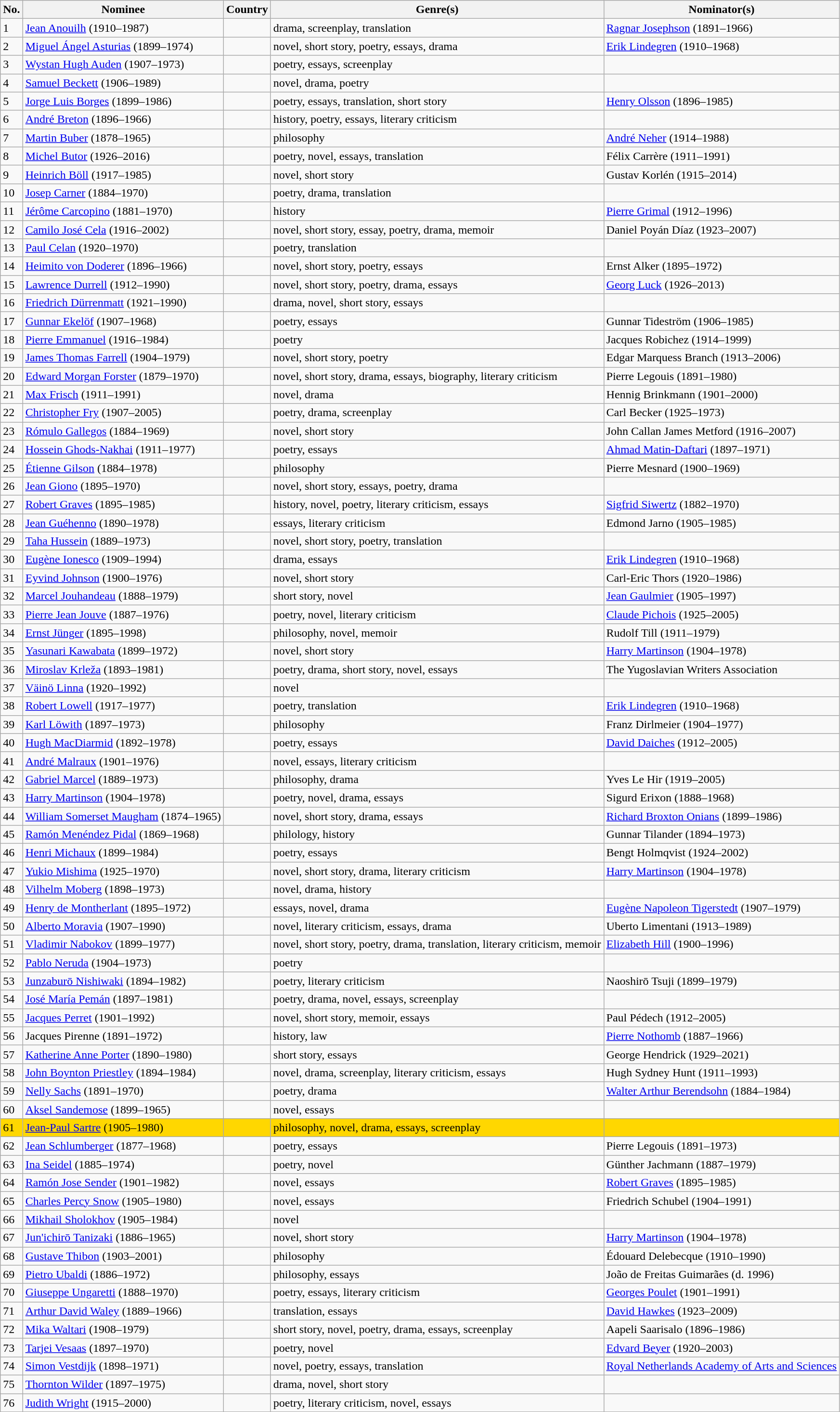<table class="sortable wikitable mw-collapsible">
<tr>
<th scope=col>No.</th>
<th scope=col>Nominee</th>
<th scope=col>Country</th>
<th scope=col>Genre(s)</th>
<th scope=col>Nominator(s)</th>
</tr>
<tr>
<td>1</td>
<td><a href='#'>Jean Anouilh</a> (1910–1987)</td>
<td></td>
<td>drama, screenplay, translation</td>
<td><a href='#'>Ragnar Josephson</a> (1891–1966)</td>
</tr>
<tr>
<td>2</td>
<td><a href='#'>Miguel Ángel Asturias</a> (1899–1974)</td>
<td></td>
<td>novel, short story, poetry, essays, drama</td>
<td><a href='#'>Erik Lindegren</a> (1910–1968)</td>
</tr>
<tr>
<td>3</td>
<td><a href='#'>Wystan Hugh Auden</a> (1907–1973)</td>
<td><br></td>
<td>poetry, essays, screenplay</td>
<td></td>
</tr>
<tr>
<td>4</td>
<td><a href='#'>Samuel Beckett</a> (1906–1989)</td>
<td></td>
<td>novel, drama, poetry</td>
<td></td>
</tr>
<tr>
<td>5</td>
<td><a href='#'>Jorge Luis Borges</a> (1899–1986)</td>
<td></td>
<td>poetry, essays, translation, short story</td>
<td><a href='#'>Henry Olsson</a> (1896–1985)</td>
</tr>
<tr>
<td>6</td>
<td><a href='#'>André Breton</a> (1896–1966)</td>
<td></td>
<td>history, poetry, essays, literary criticism</td>
<td></td>
</tr>
<tr>
<td>7</td>
<td><a href='#'>Martin Buber</a> (1878–1965)</td>
<td><br></td>
<td>philosophy</td>
<td><a href='#'>André Neher</a> (1914–1988)</td>
</tr>
<tr>
<td>8</td>
<td><a href='#'>Michel Butor</a> (1926–2016)</td>
<td></td>
<td>poetry, novel, essays, translation</td>
<td>Félix Carrère (1911–1991)</td>
</tr>
<tr>
<td>9</td>
<td><a href='#'>Heinrich Böll</a> (1917–1985)</td>
<td></td>
<td>novel, short story</td>
<td>Gustav Korlén (1915–2014)</td>
</tr>
<tr>
<td>10</td>
<td><a href='#'>Josep Carner</a> (1884–1970)</td>
<td><br></td>
<td>poetry, drama, translation</td>
<td></td>
</tr>
<tr>
<td>11</td>
<td><a href='#'>Jérôme Carcopino</a> (1881–1970)</td>
<td></td>
<td>history</td>
<td><a href='#'>Pierre Grimal</a> (1912–1996)</td>
</tr>
<tr>
<td>12</td>
<td><a href='#'>Camilo José Cela</a> (1916–2002)</td>
<td></td>
<td>novel, short story, essay, poetry, drama, memoir</td>
<td>Daniel Poyán Díaz (1923–2007)</td>
</tr>
<tr>
<td>13</td>
<td><a href='#'>Paul Celan</a> (1920–1970)</td>
<td><br></td>
<td>poetry, translation</td>
<td></td>
</tr>
<tr>
<td>14</td>
<td><a href='#'>Heimito von Doderer</a> (1896–1966)</td>
<td></td>
<td>novel, short story, poetry, essays</td>
<td>Ernst Alker (1895–1972)</td>
</tr>
<tr>
<td>15</td>
<td><a href='#'>Lawrence Durrell</a> (1912–1990)</td>
<td></td>
<td>novel, short story, poetry, drama, essays</td>
<td><a href='#'>Georg Luck</a> (1926–2013)</td>
</tr>
<tr>
<td>16</td>
<td><a href='#'>Friedrich Dürrenmatt</a> (1921–1990)</td>
<td></td>
<td>drama, novel, short story, essays</td>
<td></td>
</tr>
<tr>
<td>17</td>
<td><a href='#'>Gunnar Ekelöf</a> (1907–1968)</td>
<td></td>
<td>poetry, essays</td>
<td>Gunnar Tideström (1906–1985)</td>
</tr>
<tr>
<td>18</td>
<td><a href='#'>Pierre Emmanuel</a> (1916–1984)</td>
<td></td>
<td>poetry</td>
<td>Jacques Robichez (1914–1999)</td>
</tr>
<tr>
<td>19</td>
<td><a href='#'>James Thomas Farrell</a> (1904–1979)</td>
<td></td>
<td>novel, short story, poetry</td>
<td>Edgar Marquess Branch (1913–2006)</td>
</tr>
<tr>
<td>20</td>
<td><a href='#'>Edward Morgan Forster</a> (1879–1970)</td>
<td></td>
<td>novel, short story, drama, essays, biography, literary criticism</td>
<td>Pierre Legouis (1891–1980)</td>
</tr>
<tr>
<td>21</td>
<td><a href='#'>Max Frisch</a> (1911–1991)</td>
<td></td>
<td>novel, drama</td>
<td>Hennig Brinkmann (1901–2000)</td>
</tr>
<tr>
<td>22</td>
<td><a href='#'>Christopher Fry</a> (1907–2005)</td>
<td></td>
<td>poetry, drama, screenplay</td>
<td>Carl Becker (1925–1973)</td>
</tr>
<tr>
<td>23</td>
<td><a href='#'>Rómulo Gallegos</a> (1884–1969)</td>
<td></td>
<td>novel, short story</td>
<td>John Callan James Metford (1916–2007)</td>
</tr>
<tr>
<td>24</td>
<td><a href='#'>Hossein Ghods-Nakhai</a> (1911–1977)</td>
<td></td>
<td>poetry, essays</td>
<td><a href='#'>Ahmad Matin-Daftari</a> (1897–1971)</td>
</tr>
<tr>
<td>25</td>
<td><a href='#'>Étienne Gilson</a> (1884–1978)</td>
<td></td>
<td>philosophy</td>
<td>Pierre Mesnard (1900–1969)</td>
</tr>
<tr>
<td>26</td>
<td><a href='#'>Jean Giono</a> (1895–1970)</td>
<td></td>
<td>novel, short story, essays, poetry, drama</td>
<td></td>
</tr>
<tr>
<td>27</td>
<td><a href='#'>Robert Graves</a> (1895–1985)</td>
<td></td>
<td>history, novel, poetry, literary criticism, essays</td>
<td><a href='#'>Sigfrid Siwertz</a> (1882–1970)</td>
</tr>
<tr>
<td>28</td>
<td><a href='#'>Jean Guéhenno</a> (1890–1978)</td>
<td></td>
<td>essays, literary criticism</td>
<td>Edmond Jarno (1905–1985)</td>
</tr>
<tr>
<td>29</td>
<td><a href='#'>Taha Hussein</a> (1889–1973)</td>
<td></td>
<td>novel, short story, poetry, translation</td>
<td></td>
</tr>
<tr>
<td>30</td>
<td><a href='#'>Eugène Ionesco</a> (1909–1994)</td>
<td><br></td>
<td>drama, essays</td>
<td><a href='#'>Erik Lindegren</a> (1910–1968)</td>
</tr>
<tr>
<td>31</td>
<td><a href='#'>Eyvind Johnson</a> (1900–1976)</td>
<td></td>
<td>novel, short story</td>
<td>Carl-Eric Thors (1920–1986)</td>
</tr>
<tr>
<td>32</td>
<td><a href='#'>Marcel Jouhandeau</a> (1888–1979)</td>
<td></td>
<td>short story, novel</td>
<td><a href='#'>Jean Gaulmier</a> (1905–1997)</td>
</tr>
<tr>
<td>33</td>
<td><a href='#'>Pierre Jean Jouve</a> (1887–1976)</td>
<td></td>
<td>poetry, novel, literary criticism</td>
<td><a href='#'>Claude Pichois</a> (1925–2005)</td>
</tr>
<tr>
<td>34</td>
<td><a href='#'>Ernst Jünger</a> (1895–1998)</td>
<td></td>
<td>philosophy, novel, memoir</td>
<td>Rudolf Till (1911–1979)</td>
</tr>
<tr>
<td>35</td>
<td><a href='#'>Yasunari Kawabata</a> (1899–1972)</td>
<td></td>
<td>novel, short story</td>
<td><a href='#'>Harry Martinson</a> (1904–1978)</td>
</tr>
<tr>
<td>36</td>
<td><a href='#'>Miroslav Krleža</a> (1893–1981)</td>
<td></td>
<td>poetry, drama, short story, novel, essays</td>
<td>The Yugoslavian Writers Association</td>
</tr>
<tr>
<td>37</td>
<td><a href='#'>Väinö Linna</a> (1920–1992)</td>
<td></td>
<td>novel</td>
<td></td>
</tr>
<tr>
<td>38</td>
<td><a href='#'>Robert Lowell</a> (1917–1977)</td>
<td></td>
<td>poetry, translation</td>
<td><a href='#'>Erik Lindegren</a> (1910–1968)</td>
</tr>
<tr>
<td>39</td>
<td><a href='#'>Karl Löwith</a> (1897–1973)</td>
<td></td>
<td>philosophy</td>
<td>Franz Dirlmeier (1904–1977)</td>
</tr>
<tr>
<td>40</td>
<td><a href='#'>Hugh MacDiarmid</a> (1892–1978)</td>
<td><br></td>
<td>poetry, essays</td>
<td><a href='#'>David Daiches</a> (1912–2005)</td>
</tr>
<tr>
<td>41</td>
<td><a href='#'>André Malraux</a> (1901–1976)</td>
<td></td>
<td>novel, essays, literary criticism</td>
<td></td>
</tr>
<tr>
<td>42</td>
<td><a href='#'>Gabriel Marcel</a> (1889–1973)</td>
<td></td>
<td>philosophy, drama</td>
<td>Yves Le Hir (1919–2005)</td>
</tr>
<tr>
<td>43</td>
<td><a href='#'>Harry Martinson</a> (1904–1978)</td>
<td></td>
<td>poetry, novel, drama, essays</td>
<td>Sigurd Erixon (1888–1968)</td>
</tr>
<tr>
<td>44</td>
<td><a href='#'>William Somerset Maugham</a> (1874–1965)</td>
<td></td>
<td>novel, short story, drama, essays</td>
<td><a href='#'>Richard Broxton Onians</a> (1899–1986)</td>
</tr>
<tr>
<td>45</td>
<td><a href='#'>Ramón Menéndez Pidal</a> (1869–1968)</td>
<td></td>
<td>philology, history</td>
<td>Gunnar Tilander (1894–1973)</td>
</tr>
<tr>
<td>46</td>
<td><a href='#'>Henri Michaux</a> (1899–1984)</td>
<td><br></td>
<td>poetry, essays</td>
<td>Bengt Holmqvist (1924–2002)</td>
</tr>
<tr>
<td>47</td>
<td><a href='#'>Yukio Mishima</a> (1925–1970)</td>
<td></td>
<td>novel, short story, drama, literary criticism</td>
<td><a href='#'>Harry Martinson</a> (1904–1978)</td>
</tr>
<tr>
<td>48</td>
<td><a href='#'>Vilhelm Moberg</a> (1898–1973)</td>
<td></td>
<td>novel, drama, history</td>
<td></td>
</tr>
<tr>
<td>49</td>
<td><a href='#'>Henry de Montherlant</a> (1895–1972)</td>
<td></td>
<td>essays, novel, drama</td>
<td><a href='#'>Eugène Napoleon Tigerstedt</a> (1907–1979)</td>
</tr>
<tr>
<td>50</td>
<td><a href='#'>Alberto Moravia</a> (1907–1990)</td>
<td></td>
<td>novel, literary criticism, essays, drama</td>
<td>Uberto Limentani (1913–1989)</td>
</tr>
<tr>
<td>51</td>
<td><a href='#'>Vladimir Nabokov</a> (1899–1977)</td>
<td><br></td>
<td>novel, short story, poetry, drama, translation, literary criticism, memoir</td>
<td><a href='#'>Elizabeth Hill</a> (1900–1996)</td>
</tr>
<tr>
<td>52</td>
<td><a href='#'>Pablo Neruda</a> (1904–1973)</td>
<td></td>
<td>poetry</td>
<td></td>
</tr>
<tr>
<td>53</td>
<td><a href='#'>Junzaburō Nishiwaki</a> (1894–1982)</td>
<td></td>
<td>poetry, literary criticism</td>
<td>Naoshirō Tsuji (1899–1979)</td>
</tr>
<tr>
<td>54</td>
<td><a href='#'>José María Pemán</a> (1897–1981)</td>
<td></td>
<td>poetry, drama, novel, essays, screenplay</td>
<td></td>
</tr>
<tr>
<td>55</td>
<td><a href='#'>Jacques Perret</a> (1901–1992)</td>
<td></td>
<td>novel, short story, memoir, essays</td>
<td>Paul Pédech (1912–2005)</td>
</tr>
<tr>
<td>56</td>
<td>Jacques Pirenne (1891–1972)</td>
<td></td>
<td>history, law</td>
<td><a href='#'>Pierre Nothomb</a> (1887–1966)</td>
</tr>
<tr>
<td>57</td>
<td><a href='#'>Katherine Anne Porter</a> (1890–1980)</td>
<td></td>
<td>short story, essays</td>
<td>George Hendrick (1929–2021)</td>
</tr>
<tr>
<td>58</td>
<td><a href='#'>John Boynton Priestley</a> (1894–1984)</td>
<td></td>
<td>novel, drama, screenplay, literary criticism, essays</td>
<td>Hugh Sydney Hunt  (1911–1993)</td>
</tr>
<tr>
<td>59</td>
<td><a href='#'>Nelly Sachs</a> (1891–1970)</td>
<td><br></td>
<td>poetry, drama</td>
<td><a href='#'>Walter Arthur Berendsohn</a> (1884–1984)</td>
</tr>
<tr>
<td>60</td>
<td><a href='#'>Aksel Sandemose</a> (1899–1965)</td>
<td><br></td>
<td>novel, essays</td>
<td></td>
</tr>
<tr>
<td style="background:gold;white-space:nowrap">61</td>
<td style="background:gold;white-space:nowrap"><a href='#'>Jean-Paul Sartre</a> (1905–1980)</td>
<td style="background:gold;white-space:nowrap"></td>
<td style="background:gold;white-space:nowrap">philosophy, novel, drama, essays, screenplay</td>
<td style="background:gold;white-space:nowrap"></td>
</tr>
<tr>
<td>62</td>
<td><a href='#'>Jean Schlumberger</a> (1877–1968)</td>
<td></td>
<td>poetry, essays</td>
<td>Pierre Legouis (1891–1973)</td>
</tr>
<tr>
<td>63</td>
<td><a href='#'>Ina Seidel</a> (1885–1974)</td>
<td></td>
<td>poetry, novel</td>
<td>Günther Jachmann (1887–1979)</td>
</tr>
<tr>
<td>64</td>
<td><a href='#'>Ramón Jose Sender</a> (1901–1982)</td>
<td></td>
<td>novel, essays</td>
<td><a href='#'>Robert Graves</a> (1895–1985)</td>
</tr>
<tr>
<td>65</td>
<td><a href='#'>Charles Percy Snow</a> (1905–1980)</td>
<td></td>
<td>novel, essays</td>
<td>Friedrich Schubel (1904–1991)</td>
</tr>
<tr>
<td>66</td>
<td><a href='#'>Mikhail Sholokhov</a> (1905–1984)</td>
<td></td>
<td>novel</td>
<td></td>
</tr>
<tr>
<td>67</td>
<td><a href='#'>Jun'ichirō Tanizaki</a> (1886–1965)</td>
<td></td>
<td>novel, short story</td>
<td><a href='#'>Harry Martinson</a> (1904–1978)</td>
</tr>
<tr>
<td>68</td>
<td><a href='#'>Gustave Thibon</a> (1903–2001)</td>
<td></td>
<td>philosophy</td>
<td>Édouard Delebecque (1910–1990)</td>
</tr>
<tr>
<td>69</td>
<td><a href='#'>Pietro Ubaldi</a> (1886–1972)</td>
<td></td>
<td>philosophy, essays</td>
<td>João de Freitas Guimarães (d. 1996)</td>
</tr>
<tr>
<td>70</td>
<td><a href='#'>Giuseppe Ungaretti</a> (1888–1970)</td>
<td></td>
<td>poetry, essays, literary criticism</td>
<td><a href='#'>Georges Poulet</a> (1901–1991)</td>
</tr>
<tr>
<td>71</td>
<td><a href='#'>Arthur David Waley</a> (1889–1966)</td>
<td></td>
<td>translation, essays</td>
<td><a href='#'>David Hawkes</a> (1923–2009)</td>
</tr>
<tr>
<td>72</td>
<td><a href='#'>Mika Waltari</a> (1908–1979)</td>
<td></td>
<td>short story, novel, poetry, drama, essays, screenplay</td>
<td>Aapeli Saarisalo (1896–1986)</td>
</tr>
<tr>
<td>73</td>
<td><a href='#'>Tarjei Vesaas</a> (1897–1970)</td>
<td></td>
<td>poetry, novel</td>
<td><a href='#'>Edvard Beyer</a> (1920–2003)</td>
</tr>
<tr>
<td>74</td>
<td><a href='#'>Simon Vestdijk</a> (1898–1971)</td>
<td></td>
<td>novel, poetry, essays, translation</td>
<td><a href='#'>Royal Netherlands Academy of Arts and Sciences</a></td>
</tr>
<tr>
<td>75</td>
<td><a href='#'>Thornton Wilder</a> (1897–1975)</td>
<td></td>
<td>drama, novel, short story</td>
<td></td>
</tr>
<tr>
<td>76</td>
<td><a href='#'>Judith Wright</a> (1915–2000)</td>
<td></td>
<td>poetry, literary criticism, novel, essays</td>
<td></td>
</tr>
</table>
